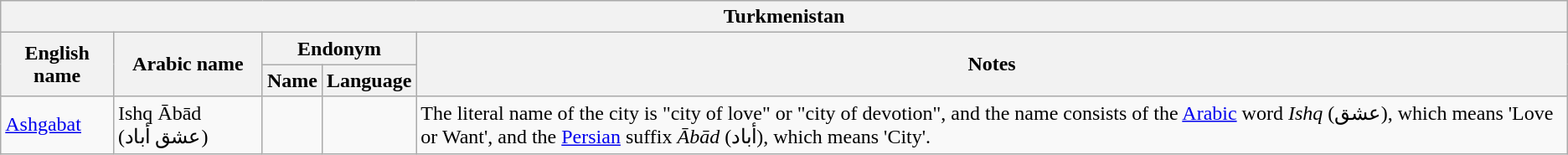<table class="wikitable sortable">
<tr>
<th colspan="5">Turkmenistan</th>
</tr>
<tr>
<th rowspan="2">English name</th>
<th rowspan="2">Arabic name</th>
<th colspan="2">Endonym</th>
<th rowspan="2">Notes</th>
</tr>
<tr>
<th>Name</th>
<th>Language</th>
</tr>
<tr>
<td><a href='#'>Ashgabat</a></td>
<td>Ishq Ābād (عشق أباد)</td>
<td></td>
<td></td>
<td>The literal name of the city is "city of love" or "city of devotion", and the name consists of the <a href='#'>Arabic</a> word <em>Ishq</em> (عشق), which means 'Love or Want', and the <a href='#'>Persian</a> suffix <em>Ābād</em> (أباد), which means 'City'.</td>
</tr>
</table>
